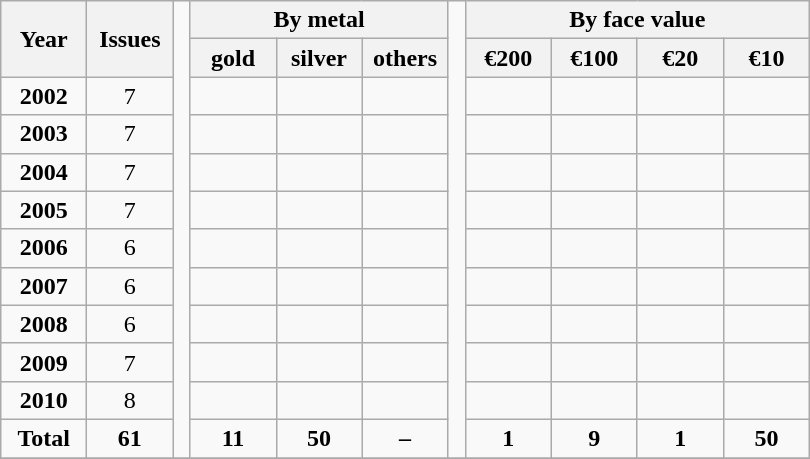<table class="wikitable" style="text-align: center;">
<tr>
<th rowspan=2 width=50px>Year</th>
<th rowspan=2 width=50px>Issues</th>
<td rowspan=12> </td>
<th colspan=3>By metal</th>
<td rowspan=12> </td>
<th colspan=4>By face value</th>
</tr>
<tr>
<th width=50px>gold</th>
<th width=50px>silver</th>
<th width=50px>others</th>
<th width=50px>€200</th>
<th width=50px>€100</th>
<th width=50px>€20</th>
<th width=50px>€10</th>
</tr>
<tr>
<td style="text-align: center;"><strong>2002</strong></td>
<td>7</td>
<td></td>
<td></td>
<td></td>
<td></td>
<td></td>
<td></td>
<td></td>
</tr>
<tr>
<td style="text-align: center;"><strong>2003</strong></td>
<td>7</td>
<td></td>
<td></td>
<td></td>
<td></td>
<td></td>
<td></td>
<td></td>
</tr>
<tr>
<td style="text-align: center;"><strong>2004</strong></td>
<td>7</td>
<td></td>
<td></td>
<td></td>
<td></td>
<td></td>
<td></td>
<td></td>
</tr>
<tr>
<td style="text-align: center;"><strong>2005</strong></td>
<td>7</td>
<td></td>
<td></td>
<td></td>
<td></td>
<td></td>
<td></td>
<td></td>
</tr>
<tr>
<td style="text-align: center;"><strong>2006</strong></td>
<td>6</td>
<td></td>
<td></td>
<td></td>
<td></td>
<td></td>
<td></td>
<td></td>
</tr>
<tr>
<td style="text-align: center;"><strong>2007</strong></td>
<td>6</td>
<td></td>
<td></td>
<td></td>
<td></td>
<td></td>
<td></td>
<td></td>
</tr>
<tr>
<td style="text-align: center;"><strong>2008</strong></td>
<td>6</td>
<td></td>
<td></td>
<td></td>
<td></td>
<td></td>
<td></td>
<td></td>
</tr>
<tr>
<td style="text-align: center;"><strong>2009</strong></td>
<td>7</td>
<td></td>
<td></td>
<td></td>
<td></td>
<td></td>
<td></td>
<td></td>
</tr>
<tr>
<td style="text-align: center;"><strong>2010</strong></td>
<td>8</td>
<td></td>
<td></td>
<td></td>
<td></td>
<td></td>
<td></td>
<td></td>
</tr>
<tr>
<td style="text-align: center;"><strong>Total</strong></td>
<td><strong>61</strong></td>
<td><strong>11</strong></td>
<td><strong>50</strong></td>
<td><strong>–</strong></td>
<td><strong>1</strong></td>
<td><strong>9</strong></td>
<td><strong>1</strong></td>
<td><strong>50</strong></td>
</tr>
<tr>
</tr>
</table>
